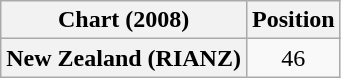<table class="wikitable plainrowheaders" style="text-align:center">
<tr>
<th scope="col">Chart (2008)</th>
<th scope="col">Position</th>
</tr>
<tr>
<th scope="row">New Zealand (RIANZ)</th>
<td>46</td>
</tr>
</table>
